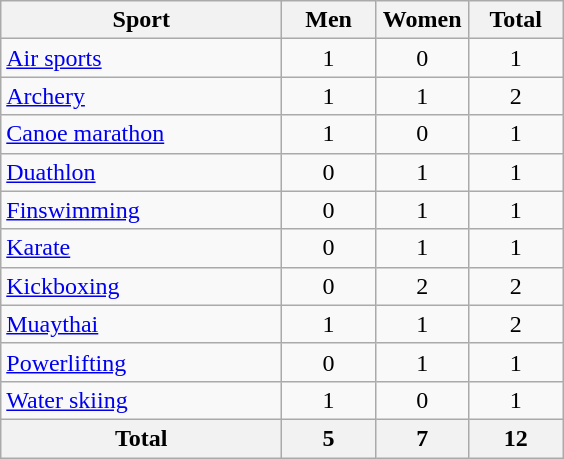<table class="wikitable sortable" style="text-align:center;">
<tr>
<th width=180>Sport</th>
<th width=55>Men</th>
<th width=55>Women</th>
<th width=55>Total</th>
</tr>
<tr>
<td align=left><a href='#'>Air sports</a></td>
<td>1</td>
<td>0</td>
<td>1</td>
</tr>
<tr>
<td align=left><a href='#'>Archery</a></td>
<td>1</td>
<td>1</td>
<td>2</td>
</tr>
<tr>
<td align=left><a href='#'>Canoe marathon</a></td>
<td>1</td>
<td>0</td>
<td>1</td>
</tr>
<tr>
<td align=left><a href='#'>Duathlon</a></td>
<td>0</td>
<td>1</td>
<td>1</td>
</tr>
<tr>
<td align=left><a href='#'>Finswimming</a></td>
<td>0</td>
<td>1</td>
<td>1</td>
</tr>
<tr>
<td align=left><a href='#'>Karate</a></td>
<td>0</td>
<td>1</td>
<td>1</td>
</tr>
<tr>
<td align=left><a href='#'>Kickboxing</a></td>
<td>0</td>
<td>2</td>
<td>2</td>
</tr>
<tr>
<td align=left><a href='#'>Muaythai</a></td>
<td>1</td>
<td>1</td>
<td>2</td>
</tr>
<tr>
<td align=left><a href='#'>Powerlifting</a></td>
<td>0</td>
<td>1</td>
<td>1</td>
</tr>
<tr>
<td align=left><a href='#'>Water skiing</a></td>
<td>1</td>
<td>0</td>
<td>1</td>
</tr>
<tr>
<th>Total</th>
<th>5</th>
<th>7</th>
<th>12</th>
</tr>
</table>
